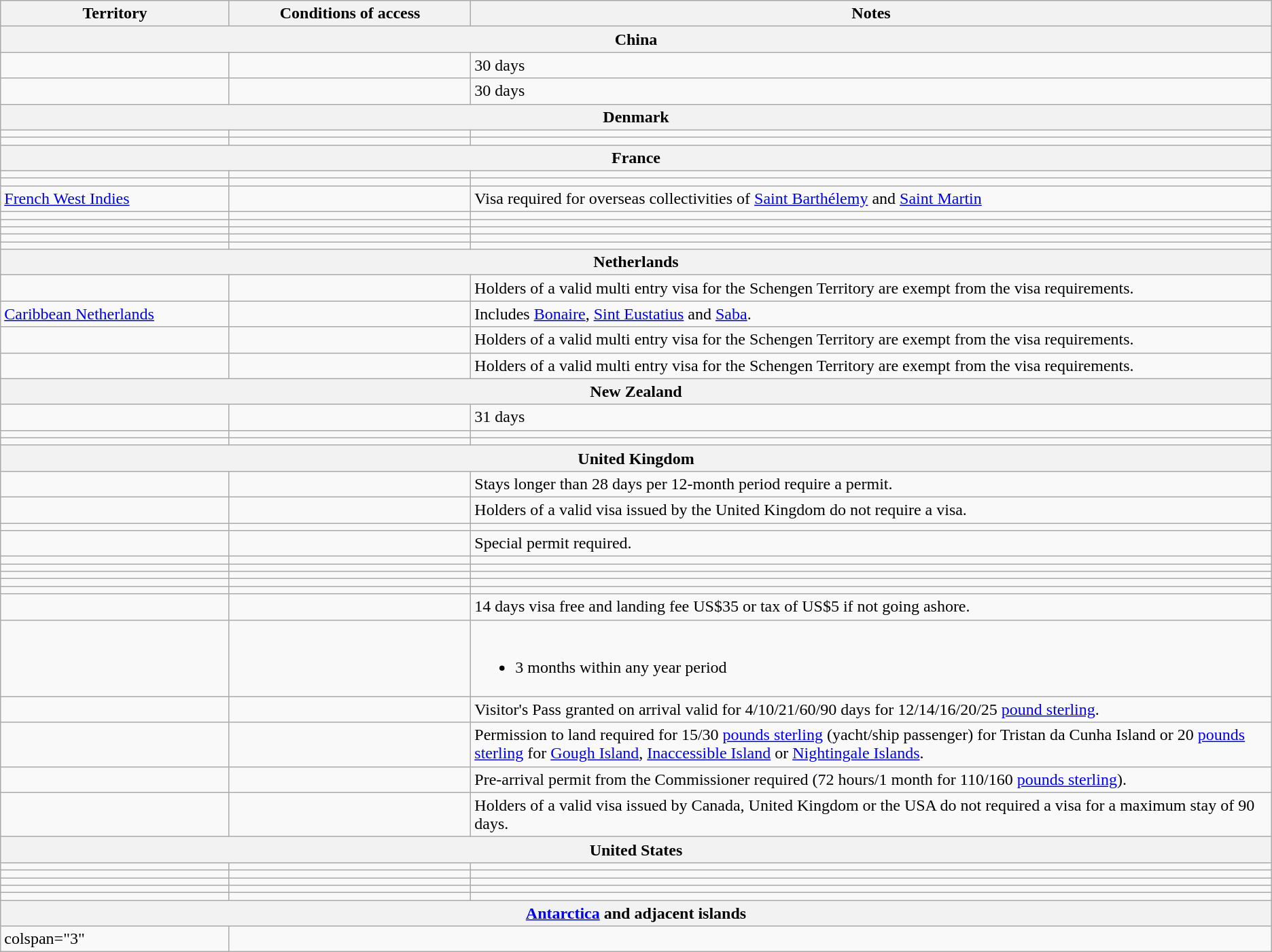<table class="wikitable" style="text-align: left; table-layout: fixed;">
<tr>
<th style="width:18%;">Territory</th>
<th style="width:19%;">Conditions of access</th>
<th>Notes</th>
</tr>
<tr>
<th colspan="3">China</th>
</tr>
<tr>
<td></td>
<td></td>
<td>30 days</td>
</tr>
<tr>
<td></td>
<td></td>
<td>30 days</td>
</tr>
<tr>
<th colspan="3">Denmark</th>
</tr>
<tr>
<td></td>
<td></td>
<td></td>
</tr>
<tr>
<td></td>
<td></td>
<td></td>
</tr>
<tr>
<th colspan="3">France</th>
</tr>
<tr>
<td></td>
<td></td>
<td></td>
</tr>
<tr>
<td></td>
<td></td>
<td></td>
</tr>
<tr>
<td> <a href='#'>French West Indies</a></td>
<td></td>
<td>Visa required for overseas collectivities of <a href='#'>Saint Barthélemy</a> and <a href='#'>Saint Martin</a></td>
</tr>
<tr>
<td></td>
<td></td>
<td></td>
</tr>
<tr>
<td></td>
<td></td>
<td></td>
</tr>
<tr>
<td></td>
<td></td>
<td></td>
</tr>
<tr>
<td></td>
<td></td>
<td></td>
</tr>
<tr>
<td></td>
<td></td>
<td></td>
</tr>
<tr>
<th colspan="3">Netherlands</th>
</tr>
<tr>
<td></td>
<td></td>
<td>Holders of a valid multi entry visa for the Schengen Territory are exempt from the visa requirements.</td>
</tr>
<tr>
<td> <a href='#'>Caribbean Netherlands</a></td>
<td></td>
<td>Includes <a href='#'>Bonaire</a>, <a href='#'>Sint Eustatius</a> and <a href='#'>Saba</a>.</td>
</tr>
<tr>
<td></td>
<td></td>
<td>Holders of a valid multi entry visa for the Schengen Territory are exempt from the visa requirements.</td>
</tr>
<tr>
<td></td>
<td></td>
<td>Holders of a valid multi entry visa for the Schengen Territory are exempt from the visa requirements.</td>
</tr>
<tr>
<th colspan="3">New Zealand</th>
</tr>
<tr>
<td></td>
<td></td>
<td>31 days</td>
</tr>
<tr>
<td></td>
<td></td>
<td></td>
</tr>
<tr>
<td></td>
<td></td>
<td></td>
</tr>
<tr>
<th colspan="3">United Kingdom</th>
</tr>
<tr>
<td></td>
<td></td>
<td>Stays longer than 28 days per 12-month period require a permit.</td>
</tr>
<tr>
<td></td>
<td></td>
<td>Holders of a valid visa issued by the United Kingdom do not require a visa.</td>
</tr>
<tr>
<td></td>
<td></td>
<td></td>
</tr>
<tr>
<td></td>
<td></td>
<td>Special permit required.</td>
</tr>
<tr>
<td></td>
<td></td>
<td></td>
</tr>
<tr>
<td></td>
<td></td>
<td></td>
</tr>
<tr>
<td></td>
<td></td>
<td></td>
</tr>
<tr>
<td></td>
<td></td>
<td></td>
</tr>
<tr>
<td></td>
<td></td>
<td></td>
</tr>
<tr>
<td></td>
<td></td>
<td>14 days visa free and landing fee US$35 or tax of US$5 if not going ashore.</td>
</tr>
<tr>
<td></td>
<td></td>
<td><br><ul><li>3 months within any year period</li></ul></td>
</tr>
<tr>
<td></td>
<td></td>
<td>Visitor's Pass granted on arrival valid for 4/10/21/60/90 days for 12/14/16/20/25 <a href='#'>pound sterling</a>.</td>
</tr>
<tr>
<td></td>
<td></td>
<td>Permission to land required for 15/30 <a href='#'>pounds sterling</a> (yacht/ship passenger) for Tristan da Cunha Island or 20 <a href='#'>pounds sterling</a> for <a href='#'>Gough Island</a>, <a href='#'>Inaccessible Island</a> or <a href='#'>Nightingale Islands</a>.</td>
</tr>
<tr>
<td></td>
<td></td>
<td>Pre-arrival permit from the Commissioner required (72 hours/1 month for 110/160 <a href='#'>pounds sterling</a>).</td>
</tr>
<tr>
<td></td>
<td></td>
<td>Holders of a valid visa issued by Canada, United Kingdom or the USA do not required a visa for a maximum stay of 90 days.</td>
</tr>
<tr>
<th colspan="3">United States</th>
</tr>
<tr>
<td></td>
<td></td>
<td></td>
</tr>
<tr>
<td></td>
<td></td>
<td></td>
</tr>
<tr>
<td></td>
<td></td>
<td></td>
</tr>
<tr>
<td></td>
<td></td>
<td></td>
</tr>
<tr>
<td></td>
<td></td>
<td></td>
</tr>
<tr>
<th colspan="3"><a href='#'>Antarctica</a> and adjacent islands</th>
</tr>
<tr>
<td>colspan="3" </td>
</tr>
</table>
